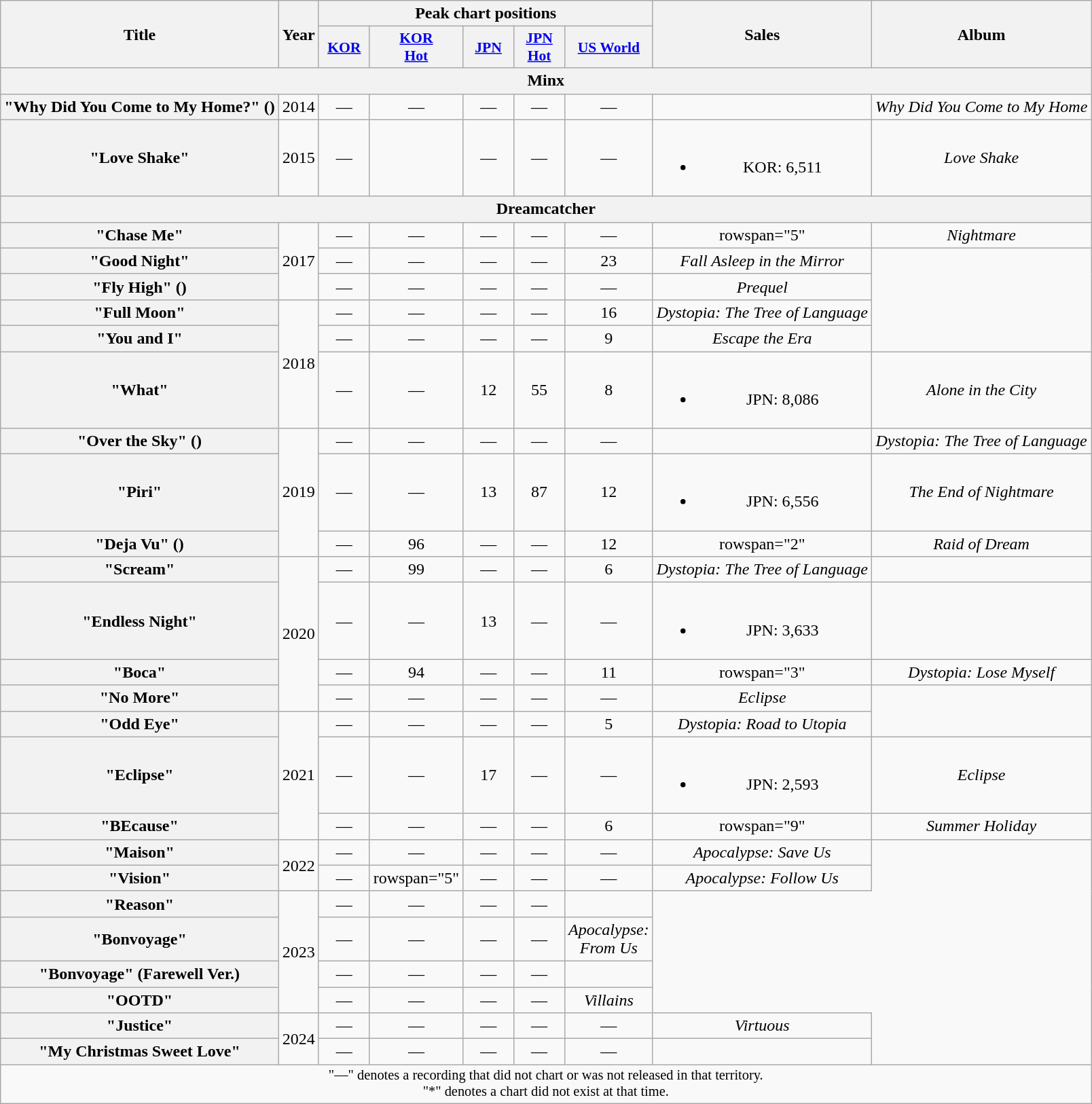<table class="wikitable plainrowheaders" style="text-align:center">
<tr>
<th scope="col" rowspan="2">Title</th>
<th scope="col" rowspan="2">Year</th>
<th scope="col" colspan="5">Peak chart positions</th>
<th scope="col" rowspan="2">Sales</th>
<th scope="col" rowspan="2">Album</th>
</tr>
<tr>
<th scope="col" style="width:3em;font-size:90%"><a href='#'>KOR</a><br></th>
<th scope="col" style="width:3em;font-size:90%"><a href='#'>KOR<br>Hot</a><br></th>
<th scope="col" style="width:3em;font-size:90%"><a href='#'>JPN</a><br></th>
<th scope="col" style="width:3em;font-size:90%"><a href='#'>JPN<br>Hot</a><br></th>
<th scope="col" style="width:3em;font-size:90%"><a href='#'>US World</a><br></th>
</tr>
<tr>
<th scope="col" colspan="9">Minx</th>
</tr>
<tr>
<th scope="row">"Why Did You Come to My Home?" ()</th>
<td>2014</td>
<td>—</td>
<td>—</td>
<td>—</td>
<td>—</td>
<td>—</td>
<td></td>
<td><em>Why Did You Come to My Home</em></td>
</tr>
<tr>
<th scope="row">"Love Shake"</th>
<td>2015</td>
<td>—</td>
<td></td>
<td>—</td>
<td>—</td>
<td>—</td>
<td><br><ul><li>KOR: 6,511 </li></ul></td>
<td><em>Love Shake</em></td>
</tr>
<tr>
<th scope="col" colspan="9">Dreamcatcher</th>
</tr>
<tr>
<th scope="row">"Chase Me"</th>
<td rowspan="3">2017</td>
<td>—</td>
<td>—</td>
<td>—</td>
<td>—</td>
<td>—</td>
<td>rowspan="5" </td>
<td><em>Nightmare</em></td>
</tr>
<tr>
<th scope="row">"Good Night"</th>
<td>—</td>
<td>—</td>
<td>—</td>
<td>—</td>
<td>23</td>
<td><em>Fall Asleep in the Mirror</em></td>
</tr>
<tr>
<th scope="row">"Fly High" ()</th>
<td>—</td>
<td>—</td>
<td>—</td>
<td>—</td>
<td>—</td>
<td><em>Prequel</em></td>
</tr>
<tr>
<th scope="row">"Full Moon"</th>
<td rowspan="3">2018</td>
<td>—</td>
<td>—</td>
<td>—</td>
<td>—</td>
<td>16</td>
<td><em>Dystopia: The Tree of Language</em></td>
</tr>
<tr>
<th scope="row">"You and I"</th>
<td>—</td>
<td>—</td>
<td>—</td>
<td>—</td>
<td>9</td>
<td><em>Escape the Era</em></td>
</tr>
<tr>
<th scope="row">"What"</th>
<td>—</td>
<td>—</td>
<td>12</td>
<td>55</td>
<td>8</td>
<td><br><ul><li>JPN: 8,086 </li></ul></td>
<td><em>Alone in the City</em></td>
</tr>
<tr>
<th scope="row">"Over the Sky" ()</th>
<td rowspan="3">2019</td>
<td>—</td>
<td>—</td>
<td>—</td>
<td>—</td>
<td>—</td>
<td></td>
<td><em>Dystopia: The Tree of Language</em></td>
</tr>
<tr>
<th scope="row">"Piri"</th>
<td>—</td>
<td>—</td>
<td>13</td>
<td>87</td>
<td>12</td>
<td><br><ul><li>JPN: 6,556 </li></ul></td>
<td><em>The End of Nightmare</em></td>
</tr>
<tr>
<th scope="row">"Deja Vu" ()</th>
<td>—</td>
<td>96</td>
<td>—</td>
<td>—</td>
<td>12</td>
<td>rowspan="2" </td>
<td><em>Raid of Dream</em></td>
</tr>
<tr>
<th scope="row">"Scream"</th>
<td rowspan="4">2020</td>
<td>—</td>
<td>99</td>
<td>—</td>
<td>—</td>
<td>6</td>
<td><em>Dystopia: The Tree of Language</em></td>
</tr>
<tr>
<th scope="row">"Endless Night"</th>
<td>—</td>
<td>—</td>
<td>13</td>
<td>—</td>
<td>—</td>
<td><br><ul><li>JPN: 3,633 </li></ul></td>
<td></td>
</tr>
<tr>
<th scope="row">"Boca"</th>
<td>—</td>
<td>94</td>
<td>—</td>
<td>—</td>
<td>11</td>
<td>rowspan="3" </td>
<td><em>Dystopia: Lose Myself</em></td>
</tr>
<tr>
<th scope="row">"No More"</th>
<td>—</td>
<td>—</td>
<td>—</td>
<td>—</td>
<td>—</td>
<td><em>Eclipse</em></td>
</tr>
<tr>
<th scope="row">"Odd Eye"</th>
<td rowspan="3">2021</td>
<td>—</td>
<td>—</td>
<td>—</td>
<td>—</td>
<td>5</td>
<td><em>Dystopia: Road to Utopia</em></td>
</tr>
<tr>
<th scope="row">"Eclipse"</th>
<td>—</td>
<td>—</td>
<td>17</td>
<td>—</td>
<td>—</td>
<td><br><ul><li>JPN: 2,593 </li></ul></td>
<td><em>Eclipse</em></td>
</tr>
<tr>
<th scope="row">"BEcause"</th>
<td>—</td>
<td>—</td>
<td>—</td>
<td>—</td>
<td>6</td>
<td>rowspan="9" </td>
<td><em>Summer Holiday</em></td>
</tr>
<tr>
<th scope="row">"Maison"</th>
<td rowspan="2">2022</td>
<td>—</td>
<td>—</td>
<td>—</td>
<td>—</td>
<td>—</td>
<td><em>Apocalypse: Save Us</em></td>
</tr>
<tr>
<th scope="row">"Vision"</th>
<td>—</td>
<td>rowspan="5" </td>
<td>—</td>
<td>—</td>
<td>—</td>
<td><em>Apocalypse: Follow Us</em></td>
</tr>
<tr>
<th scope="row">"Reason"</th>
<td rowspan="4">2023</td>
<td>—</td>
<td>—</td>
<td>—</td>
<td>—</td>
<td></td>
</tr>
<tr>
<th scope="row">"Bonvoyage"</th>
<td>—</td>
<td>—</td>
<td>—</td>
<td>—</td>
<td><em>Apocalypse: From Us</em></td>
</tr>
<tr>
<th scope="row">"Bonvoyage" (Farewell Ver.)</th>
<td>—</td>
<td>—</td>
<td>—</td>
<td>—</td>
<td></td>
</tr>
<tr>
<th scope="row">"OOTD"</th>
<td>—</td>
<td>—</td>
<td>—</td>
<td>—</td>
<td><em>Villains</em></td>
</tr>
<tr>
<th scope="row">"Justice"</th>
<td rowspan="2">2024</td>
<td>—</td>
<td>—</td>
<td>—</td>
<td>—</td>
<td>—</td>
<td><em>Virtuous</em></td>
</tr>
<tr>
<th scope="row">"My Christmas Sweet Love"</th>
<td>—</td>
<td>—</td>
<td>—</td>
<td>—</td>
<td>—</td>
<td></td>
</tr>
<tr>
<td colspan="9" style="font-size:85%">"—" denotes a recording that did not chart or was not released in that territory.<br>"*" denotes a chart did not exist at that time.</td>
</tr>
</table>
